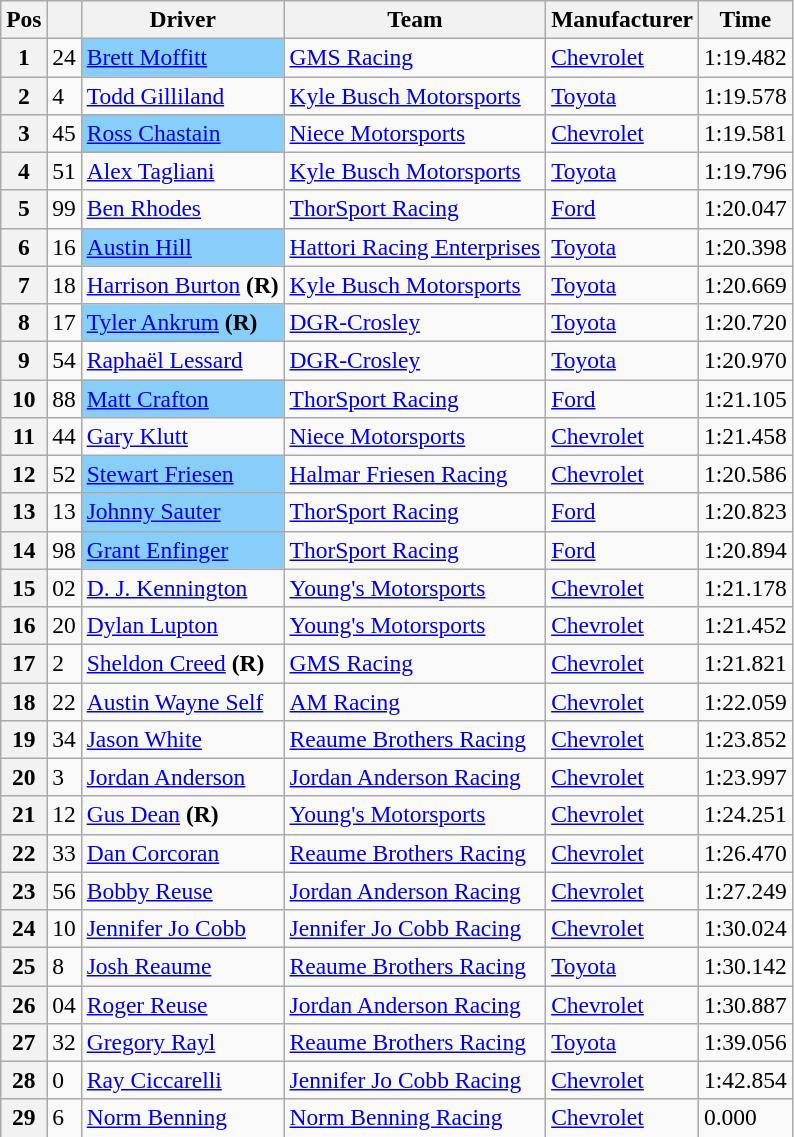<table class="wikitable" style="font-size:98%">
<tr>
<th>Pos</th>
<th></th>
<th>Driver</th>
<th>Team</th>
<th>Manufacturer</th>
<th>Time</th>
</tr>
<tr>
<th>1</th>
<td>24</td>
<td style="text-align:left;background:#87CEFA"><a href='#'>Brett Moffitt</a></td>
<td><a href='#'>GMS Racing</a></td>
<td><a href='#'>Chevrolet</a></td>
<td>1:19.482</td>
</tr>
<tr>
<th>2</th>
<td>4</td>
<td><a href='#'>Todd Gilliland</a></td>
<td><a href='#'>Kyle Busch Motorsports</a></td>
<td><a href='#'>Toyota</a></td>
<td>1:19.578</td>
</tr>
<tr>
<th>3</th>
<td>45</td>
<td style="text-align:left;background:#87CEFA"><a href='#'>Ross Chastain</a></td>
<td><a href='#'>Niece Motorsports</a></td>
<td><a href='#'>Chevrolet</a></td>
<td>1:19.581</td>
</tr>
<tr>
<th>4</th>
<td>51</td>
<td><a href='#'>Alex Tagliani</a></td>
<td><a href='#'>Kyle Busch Motorsports</a></td>
<td><a href='#'>Toyota</a></td>
<td>1:19.796</td>
</tr>
<tr>
<th>5</th>
<td>99</td>
<td><a href='#'>Ben Rhodes</a></td>
<td><a href='#'>ThorSport Racing</a></td>
<td><a href='#'>Ford</a></td>
<td>1:20.047</td>
</tr>
<tr>
<th>6</th>
<td>16</td>
<td style="text-align:left;background:#87CEFA"><a href='#'>Austin Hill</a></td>
<td><a href='#'>Hattori Racing Enterprises</a></td>
<td><a href='#'>Toyota</a></td>
<td>1:20.398</td>
</tr>
<tr>
<th>7</th>
<td>18</td>
<td><a href='#'>Harrison Burton</a> <strong>(R)</strong></td>
<td><a href='#'>Kyle Busch Motorsports</a></td>
<td><a href='#'>Toyota</a></td>
<td>1:20.669</td>
</tr>
<tr>
<th>8</th>
<td>17</td>
<td style="text-align:left;background:#87CEFA"><a href='#'>Tyler Ankrum</a> <strong>(R)</strong></td>
<td><a href='#'>DGR-Crosley</a></td>
<td><a href='#'>Toyota</a></td>
<td>1:20.720</td>
</tr>
<tr>
<th>9</th>
<td>54</td>
<td><a href='#'>Raphaël Lessard</a></td>
<td><a href='#'>DGR-Crosley</a></td>
<td><a href='#'>Toyota</a></td>
<td>1:20.970</td>
</tr>
<tr>
<th>10</th>
<td>88</td>
<td style="text-align:left;background:#87CEFA"><a href='#'>Matt Crafton</a></td>
<td><a href='#'>ThorSport Racing</a></td>
<td><a href='#'>Ford</a></td>
<td>1:21.105</td>
</tr>
<tr>
<th>11</th>
<td>44</td>
<td><a href='#'>Gary Klutt</a></td>
<td><a href='#'>Niece Motorsports</a></td>
<td><a href='#'>Chevrolet</a></td>
<td>1:21.458</td>
</tr>
<tr>
<th>12</th>
<td>52</td>
<td style="text-align:left;background:#87CEFA"><a href='#'>Stewart Friesen</a></td>
<td><a href='#'>Halmar Friesen Racing</a></td>
<td><a href='#'>Chevrolet</a></td>
<td>1:20.586</td>
</tr>
<tr>
<th>13</th>
<td>13</td>
<td style="text-align:left;background:#87CEFA"><a href='#'>Johnny Sauter</a></td>
<td><a href='#'>ThorSport Racing</a></td>
<td><a href='#'>Ford</a></td>
<td>1:20.823</td>
</tr>
<tr>
<th>14</th>
<td>98</td>
<td style="text-align:left;background:#87CEFA"><a href='#'>Grant Enfinger</a></td>
<td><a href='#'>ThorSport Racing</a></td>
<td><a href='#'>Ford</a></td>
<td>1:20.894</td>
</tr>
<tr>
<th>15</th>
<td>02</td>
<td><a href='#'>D. J. Kennington</a></td>
<td><a href='#'>Young's Motorsports</a></td>
<td><a href='#'>Chevrolet</a></td>
<td>1:21.178</td>
</tr>
<tr>
<th>16</th>
<td>20</td>
<td><a href='#'>Dylan Lupton</a></td>
<td><a href='#'>Young's Motorsports</a></td>
<td><a href='#'>Chevrolet</a></td>
<td>1:21.452</td>
</tr>
<tr>
<th>17</th>
<td>2</td>
<td><a href='#'>Sheldon Creed</a> <strong>(R)</strong></td>
<td><a href='#'>GMS Racing</a></td>
<td><a href='#'>Chevrolet</a></td>
<td>1:21.821</td>
</tr>
<tr>
<th>18</th>
<td>22</td>
<td><a href='#'>Austin Wayne Self</a></td>
<td><a href='#'>AM Racing</a></td>
<td><a href='#'>Chevrolet</a></td>
<td>1:22.059</td>
</tr>
<tr>
<th>19</th>
<td>34</td>
<td><a href='#'>Jason White</a></td>
<td><a href='#'>Reaume Brothers Racing</a></td>
<td><a href='#'>Chevrolet</a></td>
<td>1:23.852</td>
</tr>
<tr>
<th>20</th>
<td>3</td>
<td><a href='#'>Jordan Anderson</a></td>
<td><a href='#'>Jordan Anderson Racing</a></td>
<td><a href='#'>Chevrolet</a></td>
<td>1:23.997</td>
</tr>
<tr>
<th>21</th>
<td>12</td>
<td><a href='#'>Gus Dean</a> <strong>(R)</strong></td>
<td><a href='#'>Young's Motorsports</a></td>
<td><a href='#'>Chevrolet</a></td>
<td>1:24.251</td>
</tr>
<tr>
<th>22</th>
<td>33</td>
<td><a href='#'>Dan Corcoran</a></td>
<td><a href='#'>Reaume Brothers Racing</a></td>
<td><a href='#'>Chevrolet</a></td>
<td>1:26.470</td>
</tr>
<tr>
<th>23</th>
<td>56</td>
<td><a href='#'>Bobby Reuse</a></td>
<td><a href='#'>Jordan Anderson Racing</a></td>
<td><a href='#'>Chevrolet</a></td>
<td>1:27.249</td>
</tr>
<tr>
<th>24</th>
<td>10</td>
<td><a href='#'>Jennifer Jo Cobb</a></td>
<td><a href='#'>Jennifer Jo Cobb Racing</a></td>
<td><a href='#'>Chevrolet</a></td>
<td>1:30.024</td>
</tr>
<tr>
<th>25</th>
<td>8</td>
<td><a href='#'>Josh Reaume</a></td>
<td><a href='#'>Reaume Brothers Racing</a></td>
<td><a href='#'>Toyota</a></td>
<td>1:30.142</td>
</tr>
<tr>
<th>26</th>
<td>04</td>
<td><a href='#'>Roger Reuse</a></td>
<td><a href='#'>Jordan Anderson Racing</a></td>
<td><a href='#'>Chevrolet</a></td>
<td>1:30.887</td>
</tr>
<tr>
<th>27</th>
<td>32</td>
<td><a href='#'>Gregory Rayl</a></td>
<td><a href='#'>Reaume Brothers Racing</a></td>
<td><a href='#'>Toyota</a></td>
<td>1:39.056</td>
</tr>
<tr>
<th>28</th>
<td>0</td>
<td><a href='#'>Ray Ciccarelli</a></td>
<td><a href='#'>Jennifer Jo Cobb Racing</a></td>
<td><a href='#'>Chevrolet</a></td>
<td>1:42.854</td>
</tr>
<tr>
<th>29</th>
<td>6</td>
<td><a href='#'>Norm Benning</a></td>
<td><a href='#'>Norm Benning Racing</a></td>
<td><a href='#'>Chevrolet</a></td>
<td>0.000</td>
</tr>
<tr>
</tr>
</table>
